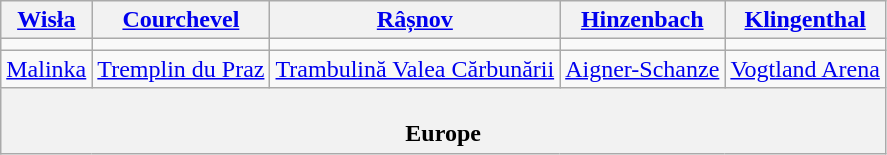<table class="wikitable" style="text-align:center">
<tr>
<th> <a href='#'>Wisła</a></th>
<th> <a href='#'>Courchevel</a></th>
<th> <a href='#'>Râșnov</a></th>
<th> <a href='#'>Hinzenbach</a></th>
<th> <a href='#'>Klingenthal</a></th>
</tr>
<tr>
<td></td>
<td></td>
<td></td>
<td></td>
<td></td>
</tr>
<tr>
<td><a href='#'>Malinka</a></td>
<td><a href='#'>Tremplin du Praz</a></td>
<td><a href='#'>Trambulină Valea Cărbunării</a></td>
<td><a href='#'>Aigner-Schanze</a></td>
<td><a href='#'>Vogtland Arena</a></td>
</tr>
<tr>
<th colspan="5"><br>Europe
</th>
</tr>
</table>
